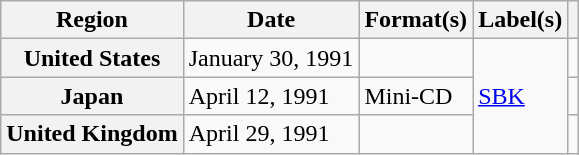<table class="wikitable plainrowheaders">
<tr>
<th scope="col">Region</th>
<th scope="col">Date</th>
<th scope="col">Format(s)</th>
<th scope="col">Label(s)</th>
<th scope="col"></th>
</tr>
<tr>
<th scope="row">United States</th>
<td>January 30, 1991</td>
<td></td>
<td rowspan="3"><a href='#'>SBK</a></td>
<td></td>
</tr>
<tr>
<th scope="row">Japan</th>
<td>April 12, 1991</td>
<td>Mini-CD</td>
<td></td>
</tr>
<tr>
<th scope="row">United Kingdom</th>
<td>April 29, 1991</td>
<td></td>
<td></td>
</tr>
</table>
